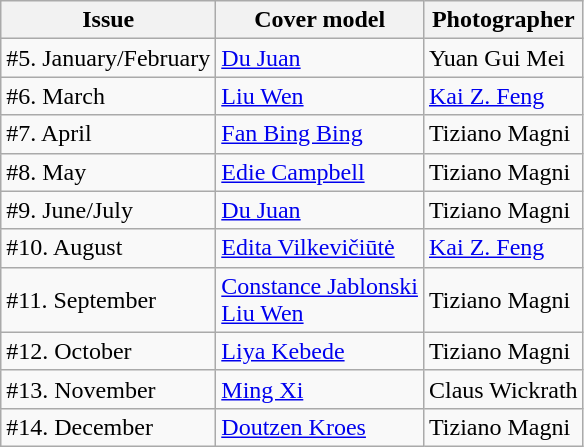<table class="sortable wikitable">
<tr>
<th>Issue</th>
<th>Cover model</th>
<th>Photographer</th>
</tr>
<tr>
<td>#5. January/February</td>
<td><a href='#'>Du Juan</a></td>
<td>Yuan Gui Mei</td>
</tr>
<tr>
<td>#6. March</td>
<td><a href='#'>Liu Wen</a></td>
<td><a href='#'>Kai Z. Feng</a></td>
</tr>
<tr>
<td>#7. April</td>
<td><a href='#'>Fan Bing Bing</a></td>
<td>Tiziano Magni</td>
</tr>
<tr>
<td>#8. May</td>
<td><a href='#'>Edie Campbell</a></td>
<td>Tiziano Magni</td>
</tr>
<tr>
<td>#9. June/July</td>
<td><a href='#'>Du Juan</a></td>
<td>Tiziano Magni</td>
</tr>
<tr>
<td>#10. August</td>
<td><a href='#'>Edita Vilkevičiūtė</a></td>
<td><a href='#'>Kai Z. Feng</a></td>
</tr>
<tr>
<td>#11. September</td>
<td><a href='#'>Constance Jablonski</a><br><a href='#'>Liu Wen</a></td>
<td>Tiziano Magni</td>
</tr>
<tr>
<td>#12. October</td>
<td><a href='#'>Liya Kebede</a></td>
<td>Tiziano Magni</td>
</tr>
<tr>
<td>#13. November</td>
<td><a href='#'>Ming Xi</a></td>
<td>Claus Wickrath</td>
</tr>
<tr>
<td>#14. December</td>
<td><a href='#'>Doutzen Kroes</a></td>
<td>Tiziano Magni</td>
</tr>
</table>
